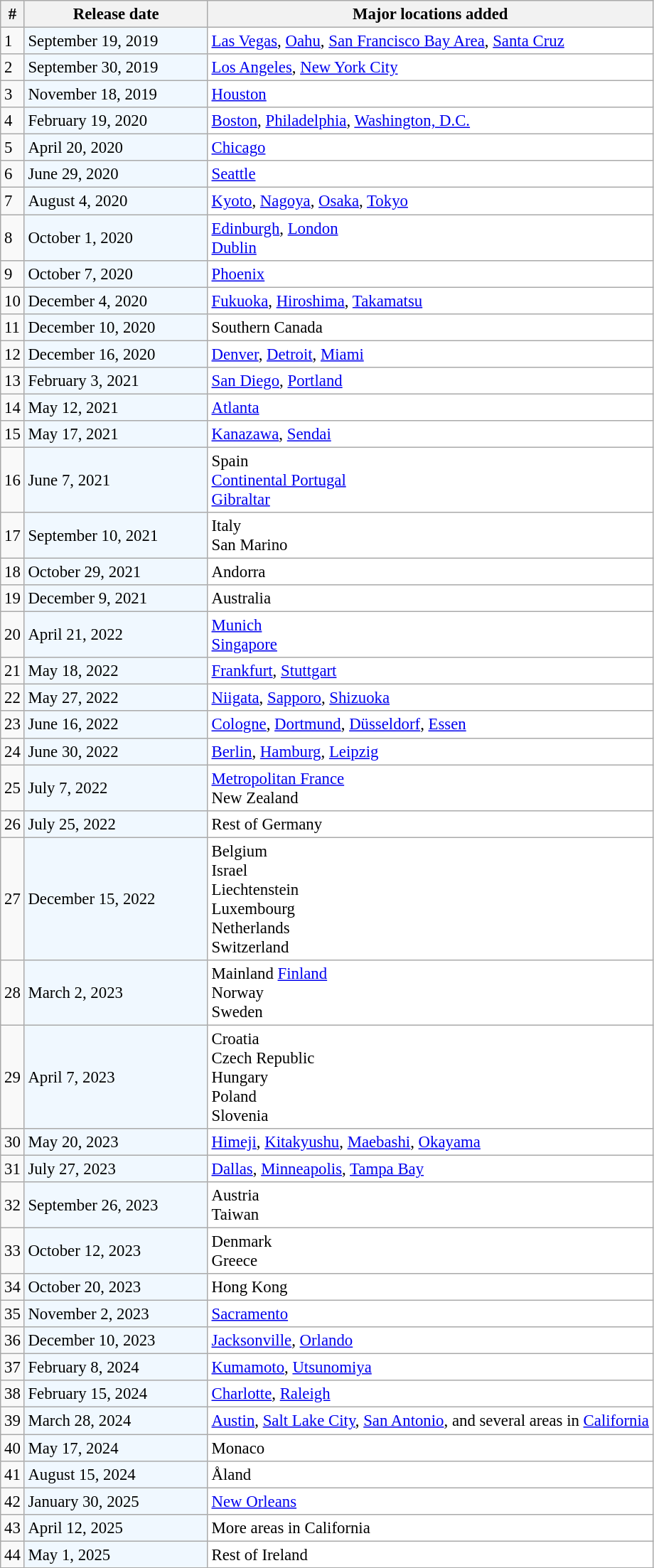<table class="wikitable sortable collapsible" style="font-size:95%">
<tr>
<th>#</th>
<th style="width:165px;">Release date</th>
<th>Major locations added</th>
</tr>
<tr>
<td>1</td>
<td style="background:#f0f8ff;">September 19, 2019</td>
<td style="background:#fff;"> <a href='#'>Las Vegas</a>, <a href='#'>Oahu</a>, <a href='#'>San Francisco Bay Area</a>, <a href='#'>Santa Cruz</a></td>
</tr>
<tr>
<td>2</td>
<td style="background:#f0f8ff;">September 30, 2019</td>
<td style="background:#fff;"> <a href='#'>Los Angeles</a>, <a href='#'>New York City</a></td>
</tr>
<tr>
<td>3</td>
<td style="background:#f0f8ff;">November 18, 2019</td>
<td style="background:#fff;"> <a href='#'>Houston</a></td>
</tr>
<tr>
<td>4</td>
<td style="background:#f0f8ff;">February 19, 2020</td>
<td style="background:#fff;"> <a href='#'>Boston</a>, <a href='#'>Philadelphia</a>, <a href='#'>Washington, D.C.</a></td>
</tr>
<tr>
<td>5</td>
<td style="background:#f0f8ff;">April 20, 2020</td>
<td style="background:#fff;"> <a href='#'>Chicago</a></td>
</tr>
<tr>
<td>6</td>
<td style="background:#f0f8ff;">June 29, 2020</td>
<td style="background:#fff;"> <a href='#'>Seattle</a></td>
</tr>
<tr>
<td>7</td>
<td style="background:#f0f8ff;">August 4, 2020</td>
<td style="background:#fff;"> <a href='#'>Kyoto</a>, <a href='#'>Nagoya</a>, <a href='#'>Osaka</a>, <a href='#'>Tokyo</a></td>
</tr>
<tr>
<td>8</td>
<td style="background:#f0f8ff;">October 1, 2020</td>
<td style="background:#fff;">  <a href='#'>Edinburgh</a>, <a href='#'>London</a><br> <a href='#'>Dublin</a></td>
</tr>
<tr>
<td>9</td>
<td style="background:#f0f8ff;">October 7, 2020</td>
<td style="background:#fff;"> <a href='#'>Phoenix</a></td>
</tr>
<tr>
<td>10</td>
<td style="background:#f0f8ff;">December 4, 2020</td>
<td style="background:#fff;"> <a href='#'>Fukuoka</a>, <a href='#'>Hiroshima</a>, <a href='#'>Takamatsu</a></td>
</tr>
<tr>
<td>11</td>
<td style="background:#f0f8ff;">December 10, 2020</td>
<td style="background:#fff;"> Southern Canada</td>
</tr>
<tr>
<td>12</td>
<td style="background:#f0f8ff;">December 16, 2020</td>
<td style="background:#fff;"> <a href='#'>Denver</a>, <a href='#'>Detroit</a>, <a href='#'>Miami</a></td>
</tr>
<tr>
<td>13</td>
<td style="background:#f0f8ff;">February 3, 2021</td>
<td style="background:#fff;"> <a href='#'>San Diego</a>, <a href='#'>Portland</a></td>
</tr>
<tr>
<td>14</td>
<td style="background:#f0f8ff;">May 12, 2021</td>
<td style="background:#fff;"> <a href='#'>Atlanta</a></td>
</tr>
<tr>
<td>15</td>
<td style="background:#f0f8ff;">May 17, 2021</td>
<td style="background:#fff;"> <a href='#'>Kanazawa</a>, <a href='#'>Sendai</a></td>
</tr>
<tr>
<td>16</td>
<td style="background:#f0f8ff;">June 7, 2021</td>
<td style="background:#fff;"> Spain<br> <a href='#'>Continental Portugal</a><br> <a href='#'>Gibraltar</a></td>
</tr>
<tr>
<td>17</td>
<td style="background:#f0f8ff;">September 10, 2021</td>
<td style="background:#fff;"> Italy<br> San Marino</td>
</tr>
<tr>
<td>18</td>
<td style="background:#f0f8ff;">October 29, 2021</td>
<td style="background:#fff;"> Andorra</td>
</tr>
<tr>
<td>19</td>
<td style="background:#f0f8ff;">December 9, 2021</td>
<td style="background:#fff;"> Australia</td>
</tr>
<tr>
<td>20</td>
<td style="background:#f0f8ff;">April 21, 2022</td>
<td style="background:#fff;"> <a href='#'>Munich</a><br> <a href='#'>Singapore</a></td>
</tr>
<tr>
<td>21</td>
<td style="background:#f0f8ff;">May 18, 2022</td>
<td style="background:#fff;"> <a href='#'>Frankfurt</a>, <a href='#'>Stuttgart</a></td>
</tr>
<tr>
<td>22</td>
<td style="background:#f0f8ff;">May 27, 2022</td>
<td style="background:#fff;"> <a href='#'>Niigata</a>, <a href='#'>Sapporo</a>, <a href='#'>Shizuoka</a></td>
</tr>
<tr>
<td>23</td>
<td style="background:#f0f8ff;">June 16, 2022</td>
<td style="background:#fff;"> <a href='#'>Cologne</a>, <a href='#'>Dortmund</a>, <a href='#'>Düsseldorf</a>, <a href='#'>Essen</a></td>
</tr>
<tr>
<td>24</td>
<td style="background:#f0f8ff;">June 30, 2022</td>
<td style="background:#fff;"> <a href='#'>Berlin</a>, <a href='#'>Hamburg</a>, <a href='#'>Leipzig</a></td>
</tr>
<tr>
<td>25</td>
<td style="background:#f0f8ff;">July 7, 2022</td>
<td style="background:#fff;"> <a href='#'>Metropolitan France</a><br> New Zealand</td>
</tr>
<tr>
<td>26</td>
<td style="background:#f0f8ff;">July 25, 2022</td>
<td style="background:#fff;">Rest of  Germany</td>
</tr>
<tr>
<td>27</td>
<td style="background:#f0f8ff;">December 15, 2022</td>
<td style="background:#fff;"> Belgium<br> Israel<br> Liechtenstein<br> Luxembourg<br> Netherlands<br> Switzerland</td>
</tr>
<tr>
<td>28</td>
<td style="background:#f0f8ff;">March 2, 2023</td>
<td style="background:#fff;"> Mainland <a href='#'>Finland</a><br> Norway<br> Sweden</td>
</tr>
<tr>
<td>29</td>
<td style="background:#f0f8ff;">April 7, 2023</td>
<td style="background:#fff;"> Croatia<br> Czech Republic<br> Hungary<br> Poland<br> Slovenia</td>
</tr>
<tr>
<td>30</td>
<td style="background:#f0f8ff;">May 20, 2023</td>
<td style="background:#fff;"> <a href='#'>Himeji</a>, <a href='#'>Kitakyushu</a>, <a href='#'>Maebashi</a>, <a href='#'>Okayama</a></td>
</tr>
<tr>
<td>31</td>
<td style="background:#f0f8ff;">July 27, 2023</td>
<td style="background:#fff;"> <a href='#'>Dallas</a>, <a href='#'>Minneapolis</a>, <a href='#'>Tampa Bay</a></td>
</tr>
<tr>
<td>32</td>
<td style="background:#f0f8ff;">September 26, 2023</td>
<td style="background:#fff;"> Austria<br> Taiwan</td>
</tr>
<tr>
<td>33</td>
<td style="background:#f0f8ff;">October 12, 2023</td>
<td style="background:#fff;"> Denmark<br> Greece</td>
</tr>
<tr>
<td>34</td>
<td style="background:#f0f8ff;">October 20, 2023</td>
<td style="background:#fff;"> Hong Kong</td>
</tr>
<tr>
<td>35</td>
<td style="background:#f0f8ff;">November 2, 2023</td>
<td style="background:#fff;"> <a href='#'>Sacramento</a></td>
</tr>
<tr>
<td>36</td>
<td style="background:#f0f8ff;">December 10, 2023</td>
<td style="background:#fff;"> <a href='#'>Jacksonville</a>, <a href='#'>Orlando</a></td>
</tr>
<tr>
<td>37</td>
<td style="background:#f0f8ff;">February 8, 2024</td>
<td style="background:#fff;"> <a href='#'>Kumamoto</a>, <a href='#'>Utsunomiya</a></td>
</tr>
<tr>
<td>38</td>
<td style="background:#f0f8ff;">February 15, 2024</td>
<td style="background:#fff;"> <a href='#'>Charlotte</a>, <a href='#'>Raleigh</a></td>
</tr>
<tr>
<td>39</td>
<td style="background:#f0f8ff;">March 28, 2024</td>
<td style="background:#fff;"> <a href='#'>Austin</a>, <a href='#'>Salt Lake City</a>, <a href='#'>San Antonio</a>, and several areas in <a href='#'>California</a></td>
</tr>
<tr>
<td>40</td>
<td style="background:#f0f8ff;">May 17, 2024</td>
<td style="background:#fff;"> Monaco</td>
</tr>
<tr>
<td>41</td>
<td style="background:#f0f8ff;">August 15, 2024</td>
<td style="background:#fff;"> Åland</td>
</tr>
<tr>
<td>42</td>
<td style="background:#f0f8ff;">January 30, 2025</td>
<td style="background:#fff;"> <a href='#'>New Orleans</a></td>
</tr>
<tr>
<td>43</td>
<td style="background:#f0f8ff;">April 12, 2025</td>
<td style="background:#fff;"> More areas in California</td>
</tr>
<tr>
<td>44</td>
<td style="background:#f0f8ff;">May 1, 2025</td>
<td style="background:#fff;">Rest of  Ireland</td>
</tr>
<tr>
</tr>
</table>
